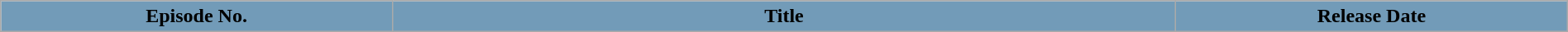<table class="wikitable plainrowheaders" style="width:100%;">
<tr>
<th style="background: #729BB8;text-align: center;" width=25%>Episode No.</th>
<th style="background: #729BB8;text-align: center;" width=50%>Title</th>
<th style="background: #729BB8;text-align: center;" width=25%>Release Date<br>

</th>
</tr>
</table>
